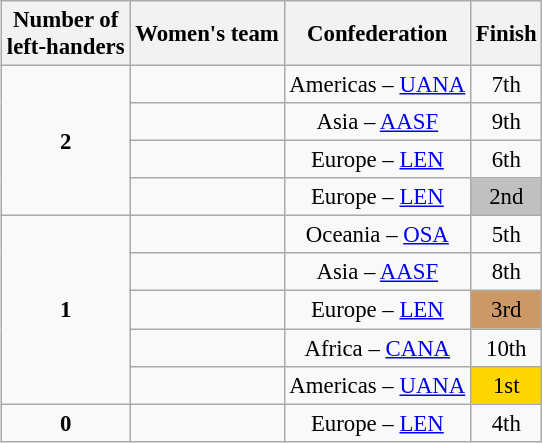<table class="wikitable sortable" style="text-align: center; font-size: 95%; margin-left: 1em;">
<tr>
<th>Number of<br>left-handers</th>
<th>Women's team</th>
<th>Confederation</th>
<th>Finish</th>
</tr>
<tr>
<td rowspan="4"><strong>2</strong></td>
<td style="text-align: left;"></td>
<td>Americas – <a href='#'>UANA</a></td>
<td>7th</td>
</tr>
<tr>
<td style="text-align: left;"></td>
<td>Asia – <a href='#'>AASF</a></td>
<td>9th</td>
</tr>
<tr>
<td style="text-align: left;"></td>
<td>Europe – <a href='#'>LEN</a></td>
<td>6th</td>
</tr>
<tr>
<td style="text-align: left;"></td>
<td>Europe – <a href='#'>LEN</a></td>
<td style="background-color: silver;">2nd</td>
</tr>
<tr>
<td rowspan="5"><strong>1</strong></td>
<td style="text-align: left;"></td>
<td>Oceania – <a href='#'>OSA</a></td>
<td>5th</td>
</tr>
<tr>
<td style="text-align: left;"></td>
<td>Asia – <a href='#'>AASF</a></td>
<td>8th</td>
</tr>
<tr>
<td style="text-align: left;"></td>
<td>Europe – <a href='#'>LEN</a></td>
<td style="background-color: #cc9966;">3rd</td>
</tr>
<tr>
<td style="text-align: left;"></td>
<td>Africa – <a href='#'>CANA</a></td>
<td>10th</td>
</tr>
<tr>
<td style="text-align: left;"></td>
<td>Americas – <a href='#'>UANA</a></td>
<td style="background-color: gold;">1st</td>
</tr>
<tr>
<td><strong>0</strong></td>
<td style="text-align: left;"></td>
<td>Europe – <a href='#'>LEN</a></td>
<td>4th</td>
</tr>
</table>
